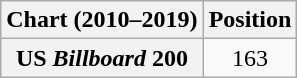<table class="wikitable plainrowheaders" style="text-align:center">
<tr>
<th scope="col">Chart (2010–2019)</th>
<th scope="col">Position</th>
</tr>
<tr>
<th scope="row">US <em>Billboard</em> 200</th>
<td>163</td>
</tr>
</table>
